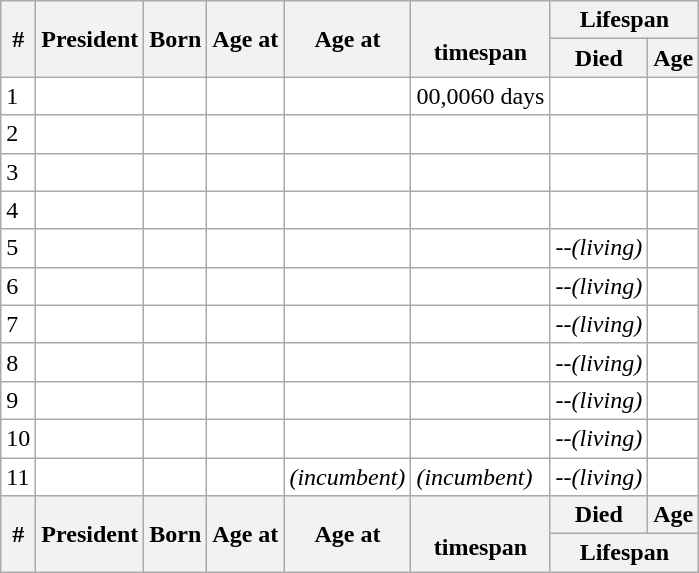<table class="sortable wikitable">
<tr>
<th rowspan=2><abbr>#</abbr></th>
<th rowspan=2>President</th>
<th rowspan=2>Born</th>
<th rowspan=2>Age at<br></th>
<th rowspan=2>Age at<br></th>
<th rowspan=2><br>timespan</th>
<th colspan=2>Lifespan</th>
</tr>
<tr>
<th>Died</th>
<th>Age</th>
</tr>
<tr style="text-align: left; background:#FFFFFF">
<td>1</td>
<td></td>
<td></td>
<td><br></td>
<td><br></td>
<td><span>00,006</span>0 days</td>
<td></td>
<td></td>
</tr>
<tr style="text-align: left; background:#FFFFFF">
<td>2</td>
<td></td>
<td></td>
<td><br></td>
<td><br></td>
<td></td>
<td></td>
<td></td>
</tr>
<tr style="text-align: left; background:#FFFFFF">
<td>3</td>
<td></td>
<td></td>
<td><br></td>
<td><br></td>
<td></td>
<td></td>
<td></td>
</tr>
<tr style="text-align: left; background:#FFFFFF">
<td>4</td>
<td></td>
<td></td>
<td><br></td>
<td><br></td>
<td></td>
<td></td>
<td></td>
</tr>
<tr style="text-align: left; background:#FFFFFF">
<td>5</td>
<td></td>
<td></td>
<td><br></td>
<td><br></td>
<td><em></em></td>
<td><span>--</span><em>(living)</em></td>
<td><em></em></td>
</tr>
<tr style="text-align: left; background:#FFFFFF">
<td>6</td>
<td></td>
<td></td>
<td><br></td>
<td><br></td>
<td><em></em></td>
<td><span>--</span><em>(living)</em></td>
<td><em></em></td>
</tr>
<tr style="text-align: left; background:#FFFFFF">
<td>7</td>
<td></td>
<td></td>
<td><br></td>
<td><br></td>
<td><em></em></td>
<td><span>--</span><em>(living)</em></td>
<td><em></em></td>
</tr>
<tr style="text-align: left; background:#FFFFFF">
<td>8</td>
<td></td>
<td></td>
<td><br></td>
<td><br></td>
<td><em></em></td>
<td><span>--</span><em>(living)</em></td>
<td><em></em></td>
</tr>
<tr style="text-align: left; background:#FFFFFF">
<td>9</td>
<td></td>
<td></td>
<td><br></td>
<td><br></td>
<td><em></em></td>
<td><span>--</span><em>(living)</em></td>
<td><em></em></td>
</tr>
<tr style="text-align: left; background:#FFFFFF">
<td>10</td>
<td></td>
<td></td>
<td><br></td>
<td><br></td>
<td><em></em></td>
<td><span>--</span><em>(living)</em></td>
<td><em></em></td>
</tr>
<tr style="text-align: left; background:#FFFFFF">
<td>11</td>
<td></td>
<td></td>
<td><br></td>
<td><span></span><em>(incumbent)</em></td>
<td><em>(incumbent)</em></td>
<td><span>--</span><em>(living)</em></td>
<td><em></em></td>
</tr>
<tr style="text-align: left; background:#FFFFFF">
<th rowspan=2><abbr>#</abbr></th>
<th rowspan=2>President</th>
<th rowspan=2>Born</th>
<th rowspan=2>Age at<br></th>
<th rowspan=2>Age at<br></th>
<th rowspan=2><br>timespan</th>
<th>Died</th>
<th>Age</th>
</tr>
<tr>
<th colspan=2>Lifespan</th>
</tr>
</table>
